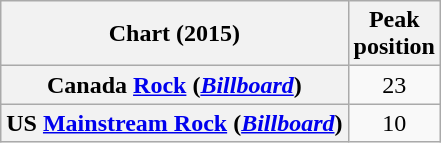<table class="wikitable sortable plainrowheaders" style="text-align:center">
<tr>
<th scope="col">Chart (2015)</th>
<th scope="col">Peak<br> position</th>
</tr>
<tr>
<th scope="row">Canada <a href='#'>Rock</a> (<a href='#'><em>Billboard</em></a>)</th>
<td>23</td>
</tr>
<tr>
<th scope="row">US <a href='#'>Mainstream Rock</a> (<a href='#'><em>Billboard</em></a>)</th>
<td>10</td>
</tr>
</table>
